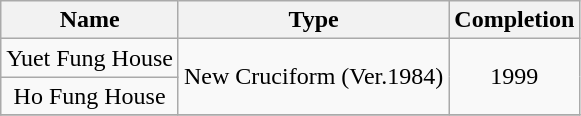<table class="wikitable" style="text-align: center">
<tr>
<th>Name</th>
<th>Type</th>
<th>Completion</th>
</tr>
<tr>
<td>Yuet Fung House</td>
<td rowspan="2">New Cruciform (Ver.1984)</td>
<td rowspan="2">1999</td>
</tr>
<tr>
<td>Ho Fung House</td>
</tr>
<tr>
</tr>
</table>
